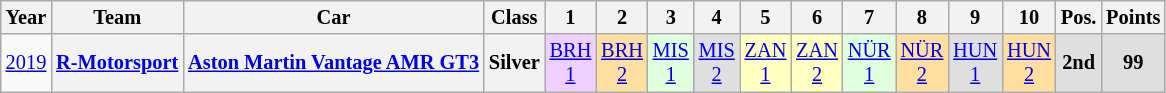<table class="wikitable" border="1" style="text-align:center; font-size:85%;">
<tr>
<th>Year</th>
<th>Team</th>
<th>Car</th>
<th>Class</th>
<th>1</th>
<th>2</th>
<th>3</th>
<th>4</th>
<th>5</th>
<th>6</th>
<th>7</th>
<th>8</th>
<th>9</th>
<th>10</th>
<th>Pos.</th>
<th>Points</th>
</tr>
<tr>
<td><a href='#'>2019</a></td>
<th nowrap><a href='#'>R-Motorsport</a></th>
<th nowrap><a href='#'>Aston Martin Vantage AMR GT3</a></th>
<th>Silver</th>
<td style="background:#EFCFFF;"><a href='#'>BRH<br>1</a><br></td>
<td style="background:#FFDF9F;"><a href='#'>BRH<br>2</a><br></td>
<td style="background:#DFFFDF;"><a href='#'>MIS<br>1</a><br></td>
<td style="background:#DFDFDF;"><a href='#'>MIS<br>2</a><br></td>
<td style="background:#FFFFBF;"><a href='#'>ZAN<br>1</a><br></td>
<td style="background:#FFFFBF;"><a href='#'>ZAN<br>2</a><br></td>
<td style="background:#DFFFDF;"><a href='#'>NÜR<br>1</a><br></td>
<td style="background:#FFDF9F;"><a href='#'>NÜR<br>2</a><br></td>
<td style="background:#DFDFDF;"><a href='#'>HUN<br>1</a><br></td>
<td style="background:#FFDF9F;"><a href='#'>HUN<br>2</a><br></td>
<th style="background:#DFDFDF;">2nd</th>
<th style="background:#DFDFDF;">99</th>
</tr>
</table>
